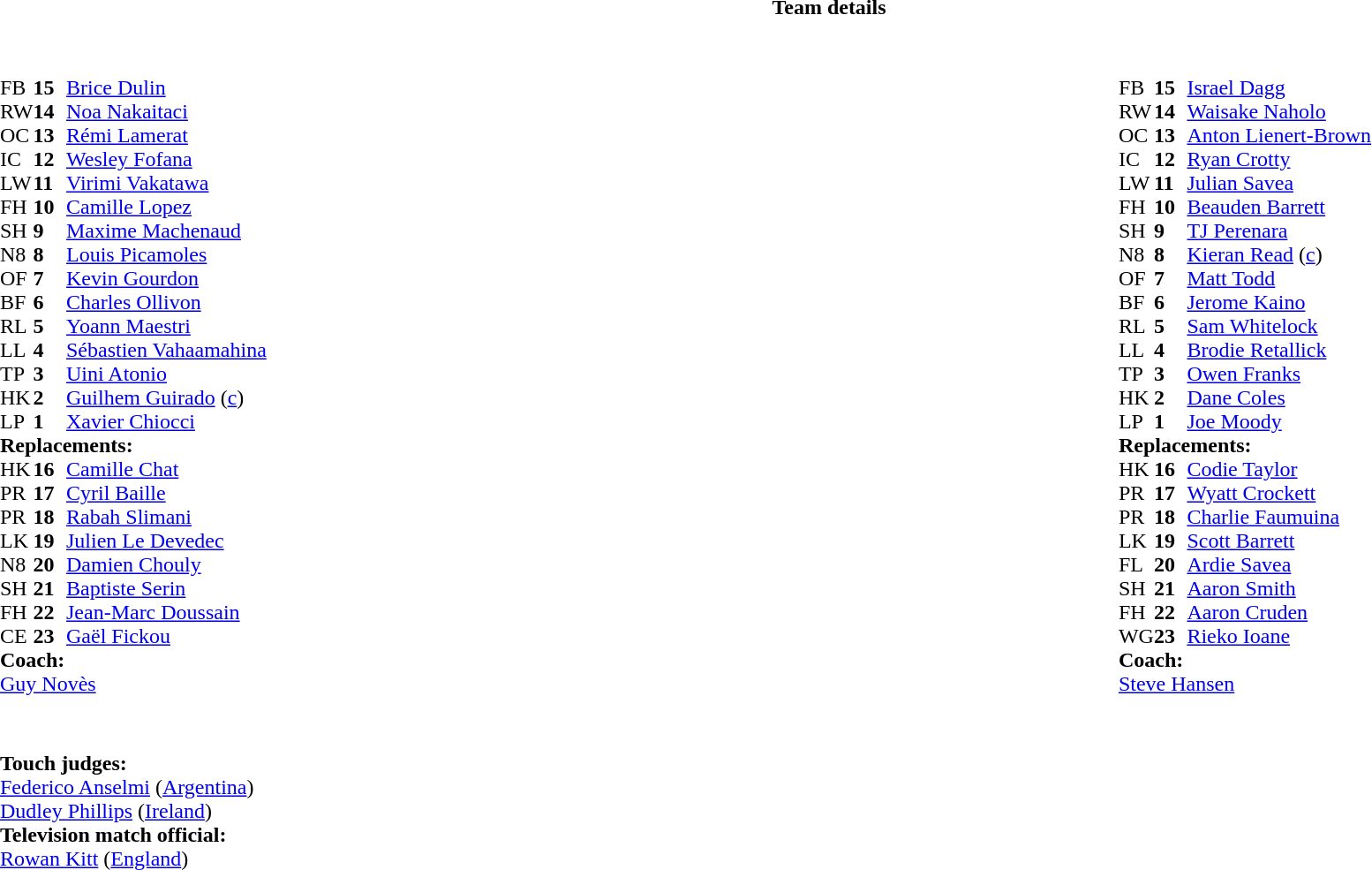<table border="0" width="100%" class="collapsible collapsed">
<tr>
<th>Team details</th>
</tr>
<tr>
<td><br><table width="100%">
<tr>
<td valign="top" width="50%"><br><table style="font-size: 100%" cellspacing="0" cellpadding="0">
<tr>
<th width="25"></th>
<th width="25"></th>
</tr>
<tr>
<td>FB</td>
<td><strong>15</strong></td>
<td><a href='#'>Brice Dulin</a></td>
</tr>
<tr>
<td>RW</td>
<td><strong>14</strong></td>
<td><a href='#'>Noa Nakaitaci</a></td>
</tr>
<tr>
<td>OC</td>
<td><strong>13</strong></td>
<td><a href='#'>Rémi Lamerat</a></td>
<td></td>
<td></td>
<td></td>
<td></td>
</tr>
<tr>
<td>IC</td>
<td><strong>12</strong></td>
<td><a href='#'>Wesley Fofana</a></td>
<td></td>
<td colspan=2></td>
</tr>
<tr>
<td>LW</td>
<td><strong>11</strong></td>
<td><a href='#'>Virimi Vakatawa</a></td>
</tr>
<tr>
<td>FH</td>
<td><strong>10</strong></td>
<td><a href='#'>Camille Lopez</a></td>
</tr>
<tr>
<td>SH</td>
<td><strong>9</strong></td>
<td><a href='#'>Maxime Machenaud</a></td>
<td></td>
<td></td>
</tr>
<tr>
<td>N8</td>
<td><strong>8</strong></td>
<td><a href='#'>Louis Picamoles</a></td>
<td></td>
<td></td>
</tr>
<tr>
<td>OF</td>
<td><strong>7</strong></td>
<td><a href='#'>Kevin Gourdon</a></td>
</tr>
<tr>
<td>BF</td>
<td><strong>6</strong></td>
<td><a href='#'>Charles Ollivon</a></td>
</tr>
<tr>
<td>RL</td>
<td><strong>5</strong></td>
<td><a href='#'>Yoann Maestri</a></td>
<td></td>
<td></td>
</tr>
<tr>
<td>LL</td>
<td><strong>4</strong></td>
<td><a href='#'>Sébastien Vahaamahina</a></td>
</tr>
<tr>
<td>TP</td>
<td><strong>3</strong></td>
<td><a href='#'>Uini Atonio</a></td>
<td></td>
<td></td>
</tr>
<tr>
<td>HK</td>
<td><strong>2</strong></td>
<td><a href='#'>Guilhem Guirado</a> (<a href='#'>c</a>)</td>
<td></td>
<td></td>
</tr>
<tr>
<td>LP</td>
<td><strong>1</strong></td>
<td><a href='#'>Xavier Chiocci</a></td>
<td></td>
<td></td>
</tr>
<tr>
<td colspan=3><strong>Replacements:</strong></td>
</tr>
<tr>
<td>HK</td>
<td><strong>16</strong></td>
<td><a href='#'>Camille Chat</a></td>
<td></td>
<td></td>
</tr>
<tr>
<td>PR</td>
<td><strong>17</strong></td>
<td><a href='#'>Cyril Baille</a></td>
<td></td>
<td></td>
</tr>
<tr>
<td>PR</td>
<td><strong>18</strong></td>
<td><a href='#'>Rabah Slimani</a></td>
<td></td>
<td></td>
</tr>
<tr>
<td>LK</td>
<td><strong>19</strong></td>
<td><a href='#'>Julien Le Devedec</a></td>
<td></td>
<td></td>
</tr>
<tr>
<td>N8</td>
<td><strong>20</strong></td>
<td><a href='#'>Damien Chouly</a></td>
<td></td>
<td></td>
</tr>
<tr>
<td>SH</td>
<td><strong>21</strong></td>
<td><a href='#'>Baptiste Serin</a></td>
<td></td>
<td></td>
</tr>
<tr>
<td>FH</td>
<td><strong>22</strong></td>
<td><a href='#'>Jean-Marc Doussain</a></td>
</tr>
<tr>
<td>CE</td>
<td><strong>23</strong></td>
<td><a href='#'>Gaël Fickou</a></td>
<td></td>
<td></td>
<td></td>
<td></td>
</tr>
<tr>
<td colspan=3><strong>Coach:</strong></td>
</tr>
<tr>
<td colspan="4"> <a href='#'>Guy Novès</a></td>
</tr>
</table>
</td>
<td valign="top" width="50%"><br><table style="font-size: 100%" cellspacing="0" cellpadding="0" align="center">
<tr>
<th width="25"></th>
<th width="25"></th>
</tr>
<tr>
<td>FB</td>
<td><strong>15</strong></td>
<td><a href='#'>Israel Dagg</a></td>
<td></td>
<td></td>
</tr>
<tr>
<td>RW</td>
<td><strong>14</strong></td>
<td><a href='#'>Waisake Naholo</a></td>
</tr>
<tr>
<td>OC</td>
<td><strong>13</strong></td>
<td><a href='#'>Anton Lienert-Brown</a></td>
</tr>
<tr>
<td>IC</td>
<td><strong>12</strong></td>
<td><a href='#'>Ryan Crotty</a></td>
<td></td>
<td></td>
</tr>
<tr>
<td>LW</td>
<td><strong>11</strong></td>
<td><a href='#'>Julian Savea</a></td>
</tr>
<tr>
<td>FH</td>
<td><strong>10</strong></td>
<td><a href='#'>Beauden Barrett</a></td>
</tr>
<tr>
<td>SH</td>
<td><strong>9</strong></td>
<td><a href='#'>TJ Perenara</a></td>
<td></td>
<td></td>
</tr>
<tr>
<td>N8</td>
<td><strong>8</strong></td>
<td><a href='#'>Kieran Read</a> (<a href='#'>c</a>)</td>
</tr>
<tr>
<td>OF</td>
<td><strong>7</strong></td>
<td><a href='#'>Matt Todd</a></td>
<td></td>
<td></td>
</tr>
<tr>
<td>BF</td>
<td><strong>6</strong></td>
<td><a href='#'>Jerome Kaino</a></td>
</tr>
<tr>
<td>RL</td>
<td><strong>5</strong></td>
<td><a href='#'>Sam Whitelock</a></td>
</tr>
<tr>
<td>LL</td>
<td><strong>4</strong></td>
<td><a href='#'>Brodie Retallick</a></td>
<td></td>
<td></td>
</tr>
<tr>
<td>TP</td>
<td><strong>3</strong></td>
<td><a href='#'>Owen Franks</a></td>
<td></td>
<td></td>
</tr>
<tr>
<td>HK</td>
<td><strong>2</strong></td>
<td><a href='#'>Dane Coles</a></td>
<td></td>
<td></td>
</tr>
<tr>
<td>LP</td>
<td><strong>1</strong></td>
<td><a href='#'>Joe Moody</a></td>
<td></td>
<td></td>
</tr>
<tr>
<td colspan=3><strong>Replacements:</strong></td>
</tr>
<tr>
<td>HK</td>
<td><strong>16</strong></td>
<td><a href='#'>Codie Taylor</a></td>
<td></td>
<td></td>
</tr>
<tr>
<td>PR</td>
<td><strong>17</strong></td>
<td><a href='#'>Wyatt Crockett</a></td>
<td></td>
<td></td>
</tr>
<tr>
<td>PR</td>
<td><strong>18</strong></td>
<td><a href='#'>Charlie Faumuina</a></td>
<td></td>
<td></td>
</tr>
<tr>
<td>LK</td>
<td><strong>19</strong></td>
<td><a href='#'>Scott Barrett</a></td>
<td></td>
<td></td>
</tr>
<tr>
<td>FL</td>
<td><strong>20</strong></td>
<td><a href='#'>Ardie Savea</a></td>
<td></td>
<td></td>
</tr>
<tr>
<td>SH</td>
<td><strong>21</strong></td>
<td><a href='#'>Aaron Smith</a></td>
<td></td>
<td></td>
</tr>
<tr>
<td>FH</td>
<td><strong>22</strong></td>
<td><a href='#'>Aaron Cruden</a></td>
<td></td>
<td></td>
</tr>
<tr>
<td>WG</td>
<td><strong>23</strong></td>
<td><a href='#'>Rieko Ioane</a></td>
<td></td>
<td></td>
</tr>
<tr>
<td colspan=3><strong>Coach:</strong></td>
</tr>
<tr>
<td colspan="4"> <a href='#'>Steve Hansen</a></td>
</tr>
</table>
</td>
</tr>
</table>
<table width=100% style="font-size: 100%">
<tr>
<td><br><br><strong>Touch judges:</strong>
<br><a href='#'>Federico Anselmi</a> (<a href='#'>Argentina</a>)
<br><a href='#'>Dudley Phillips</a> (<a href='#'>Ireland</a>)
<br><strong>Television match official:</strong>
<br><a href='#'>Rowan Kitt</a> (<a href='#'>England</a>)</td>
</tr>
</table>
</td>
</tr>
</table>
